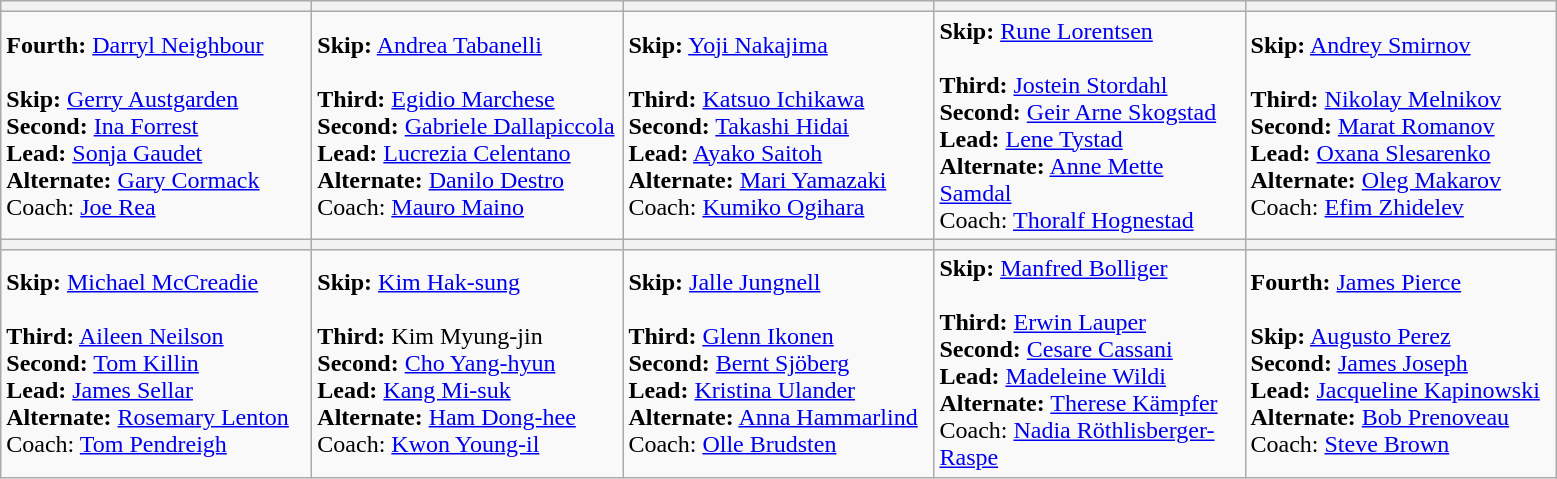<table class="wikitable">
<tr>
<th bgcolor="#efefef" width="200"></th>
<th bgcolor="#efefef" width="200"></th>
<th bgcolor="#efefef" width="200"></th>
<th bgcolor="#efefef" width="200"></th>
<th bgcolor="#efefef" width="200"></th>
</tr>
<tr>
<td><strong>Fourth:</strong> <a href='#'>Darryl Neighbour</a><br><br><strong>Skip:</strong> <a href='#'>Gerry Austgarden</a><br>
<strong>Second:</strong> <a href='#'>Ina Forrest</a><br>
<strong>Lead:</strong> <a href='#'>Sonja Gaudet</a><br>
<strong>Alternate:</strong> <a href='#'>Gary Cormack</a><br>
Coach: <a href='#'>Joe Rea</a></td>
<td><strong>Skip:</strong> <a href='#'>Andrea Tabanelli</a><br><br><strong>Third:</strong> <a href='#'>Egidio Marchese</a><br>
<strong>Second:</strong> <a href='#'>Gabriele Dallapiccola</a><br>
<strong>Lead:</strong> <a href='#'>Lucrezia Celentano</a><br>
<strong>Alternate:</strong> <a href='#'>Danilo Destro</a><br>
Coach: <a href='#'>Mauro Maino</a></td>
<td><strong>Skip:</strong> <a href='#'>Yoji Nakajima</a><br><br><strong>Third:</strong> <a href='#'>Katsuo Ichikawa</a><br>
<strong>Second:</strong> <a href='#'>Takashi Hidai</a><br>
<strong>Lead:</strong> <a href='#'>Ayako Saitoh</a><br>
<strong>Alternate:</strong> <a href='#'>Mari Yamazaki</a><br>
Coach: <a href='#'>Kumiko Ogihara</a></td>
<td><strong>Skip:</strong> <a href='#'>Rune Lorentsen</a><br><br><strong>Third:</strong> <a href='#'>Jostein Stordahl</a><br>
<strong>Second:</strong> <a href='#'>Geir Arne Skogstad</a><br>
<strong>Lead:</strong> <a href='#'>Lene Tystad</a><br>
<strong>Alternate:</strong> <a href='#'>Anne Mette Samdal</a><br>
Coach: <a href='#'>Thoralf Hognestad</a></td>
<td><strong>Skip:</strong> <a href='#'>Andrey Smirnov</a><br><br><strong>Third:</strong> <a href='#'>Nikolay Melnikov</a><br>
<strong>Second:</strong> <a href='#'>Marat Romanov</a><br>
<strong>Lead:</strong> <a href='#'>Oxana Slesarenko</a><br>
<strong>Alternate:</strong> <a href='#'>Oleg Makarov</a><br>
Coach: <a href='#'>Efim Zhidelev</a></td>
</tr>
<tr>
<th bgcolor="#efefef" width="200"></th>
<th bgcolor="#efefef" width="200"></th>
<th bgcolor="#efefef" width="200"></th>
<th bgcolor="#efefef" width="200"></th>
<th bgcolor="#efefef" width="200"></th>
</tr>
<tr>
<td><strong>Skip:</strong> <a href='#'>Michael McCreadie</a><br><br><strong>Third:</strong> <a href='#'>Aileen Neilson</a><br>
<strong>Second:</strong> <a href='#'>Tom Killin</a><br>
<strong>Lead:</strong> <a href='#'>James Sellar</a><br>
<strong>Alternate:</strong> <a href='#'>Rosemary Lenton</a><br>
Coach: <a href='#'>Tom Pendreigh</a></td>
<td><strong>Skip:</strong> <a href='#'>Kim Hak-sung</a><br><br><strong>Third:</strong> Kim Myung-jin<br>
<strong>Second:</strong> <a href='#'>Cho Yang-hyun</a><br>
<strong>Lead:</strong> <a href='#'>Kang Mi-suk</a><br>
<strong>Alternate:</strong> <a href='#'>Ham Dong-hee</a><br>
Coach: <a href='#'>Kwon Young-il</a></td>
<td><strong>Skip:</strong> <a href='#'>Jalle Jungnell</a><br><br><strong>Third:</strong> <a href='#'>Glenn Ikonen</a><br>
<strong>Second:</strong> <a href='#'>Bernt Sjöberg</a><br>
<strong>Lead:</strong> <a href='#'>Kristina Ulander</a><br>
<strong>Alternate:</strong> <a href='#'>Anna Hammarlind</a><br>
Coach: <a href='#'>Olle Brudsten</a></td>
<td><strong>Skip:</strong> <a href='#'>Manfred Bolliger</a><br><br><strong>Third:</strong> <a href='#'>Erwin Lauper</a><br>
<strong>Second:</strong> <a href='#'>Cesare Cassani</a><br>
<strong>Lead:</strong> <a href='#'>Madeleine Wildi</a><br>
<strong>Alternate:</strong> <a href='#'>Therese Kämpfer</a><br>
Coach: <a href='#'>Nadia Röthlisberger-Raspe</a></td>
<td><strong>Fourth:</strong> <a href='#'>James Pierce</a><br><br><strong>Skip:</strong> <a href='#'>Augusto Perez</a><br>
<strong>Second:</strong> <a href='#'>James Joseph</a><br>
<strong>Lead:</strong> <a href='#'>Jacqueline Kapinowski</a>
<strong>Alternate:</strong> <a href='#'>Bob Prenoveau</a><br>
Coach: <a href='#'>Steve Brown</a></td>
</tr>
</table>
